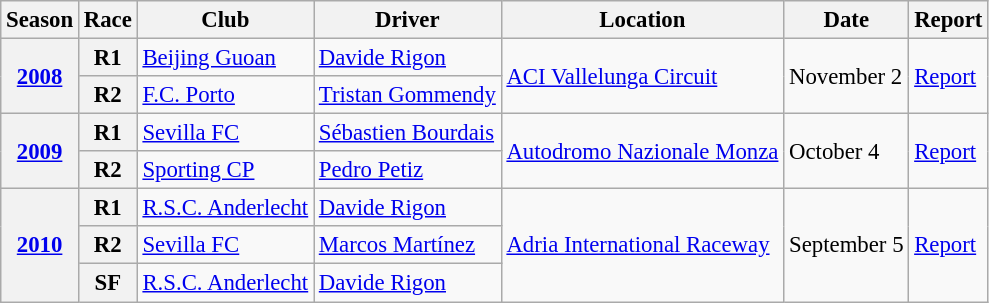<table class="wikitable" style="font-size: 95%;">
<tr>
<th>Season</th>
<th>Race</th>
<th>Club</th>
<th>Driver</th>
<th>Location</th>
<th>Date</th>
<th>Report</th>
</tr>
<tr>
<th rowspan=2><a href='#'>2008</a></th>
<th>R1</th>
<td> <a href='#'>Beijing Guoan</a></td>
<td> <a href='#'>Davide Rigon</a></td>
<td rowspan=2><a href='#'>ACI Vallelunga Circuit</a></td>
<td rowspan=2>November 2</td>
<td rowspan=2><a href='#'>Report</a></td>
</tr>
<tr>
<th>R2</th>
<td> <a href='#'>F.C. Porto</a></td>
<td> <a href='#'>Tristan Gommendy</a></td>
</tr>
<tr>
<th rowspan=2><a href='#'>2009</a></th>
<th>R1</th>
<td> <a href='#'>Sevilla FC</a></td>
<td> <a href='#'>Sébastien Bourdais</a></td>
<td rowspan=2><a href='#'>Autodromo Nazionale Monza</a></td>
<td rowspan=2>October 4</td>
<td rowspan=2><a href='#'>Report</a></td>
</tr>
<tr>
<th>R2</th>
<td> <a href='#'>Sporting CP</a></td>
<td> <a href='#'>Pedro Petiz</a></td>
</tr>
<tr>
<th rowspan=3><a href='#'>2010</a></th>
<th>R1</th>
<td> <a href='#'>R.S.C. Anderlecht</a></td>
<td> <a href='#'>Davide Rigon</a></td>
<td rowspan=3><a href='#'>Adria International Raceway</a></td>
<td rowspan=3>September 5</td>
<td rowspan=3><a href='#'>Report</a></td>
</tr>
<tr>
<th>R2</th>
<td> <a href='#'>Sevilla FC</a></td>
<td> <a href='#'>Marcos Martínez</a></td>
</tr>
<tr>
<th>SF</th>
<td> <a href='#'>R.S.C. Anderlecht</a></td>
<td> <a href='#'>Davide Rigon</a></td>
</tr>
</table>
